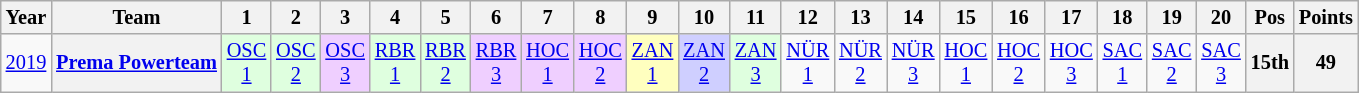<table class="wikitable" style="text-align:center; font-size:85%">
<tr>
<th>Year</th>
<th>Team</th>
<th>1</th>
<th>2</th>
<th>3</th>
<th>4</th>
<th>5</th>
<th>6</th>
<th>7</th>
<th>8</th>
<th>9</th>
<th>10</th>
<th>11</th>
<th>12</th>
<th>13</th>
<th>14</th>
<th>15</th>
<th>16</th>
<th>17</th>
<th>18</th>
<th>19</th>
<th>20</th>
<th>Pos</th>
<th>Points</th>
</tr>
<tr>
<td><a href='#'>2019</a></td>
<th nowrap><a href='#'>Prema Powerteam</a></th>
<td style="background:#DFFFDF;"><a href='#'>OSC<br>1</a><br></td>
<td style="background:#DFFFDF;"><a href='#'>OSC<br>2</a><br></td>
<td style="background:#EFCFFF;"><a href='#'>OSC<br>3</a><br></td>
<td style="background:#DFFFDF;"><a href='#'>RBR<br>1</a><br></td>
<td style="background:#DFFFDF;"><a href='#'>RBR<br>2</a><br></td>
<td style="background:#EFCFFF;"><a href='#'>RBR<br>3</a><br></td>
<td style="background:#EFCFFF;"><a href='#'>HOC<br>1</a><br></td>
<td style="background:#EFCFFF;"><a href='#'>HOC<br>2</a><br></td>
<td style="background:#FFFFBF;"><a href='#'>ZAN<br>1</a><br></td>
<td style="background:#CFCFFF;"><a href='#'>ZAN<br>2</a><br></td>
<td style="background:#DFFFDF;"><a href='#'>ZAN<br>3</a><br></td>
<td style="background:#;"><a href='#'>NÜR<br>1</a></td>
<td style="background:#;"><a href='#'>NÜR<br>2</a></td>
<td style="background:#;"><a href='#'>NÜR<br>3</a></td>
<td style="background:#;"><a href='#'>HOC<br>1</a></td>
<td style="background:#;"><a href='#'>HOC<br>2</a></td>
<td style="background:#;"><a href='#'>HOC<br>3</a></td>
<td style="background:#;"><a href='#'>SAC<br>1</a></td>
<td style="background:#;"><a href='#'>SAC<br>2</a></td>
<td style="background:#;"><a href='#'>SAC<br>3</a></td>
<th>15th</th>
<th>49</th>
</tr>
</table>
